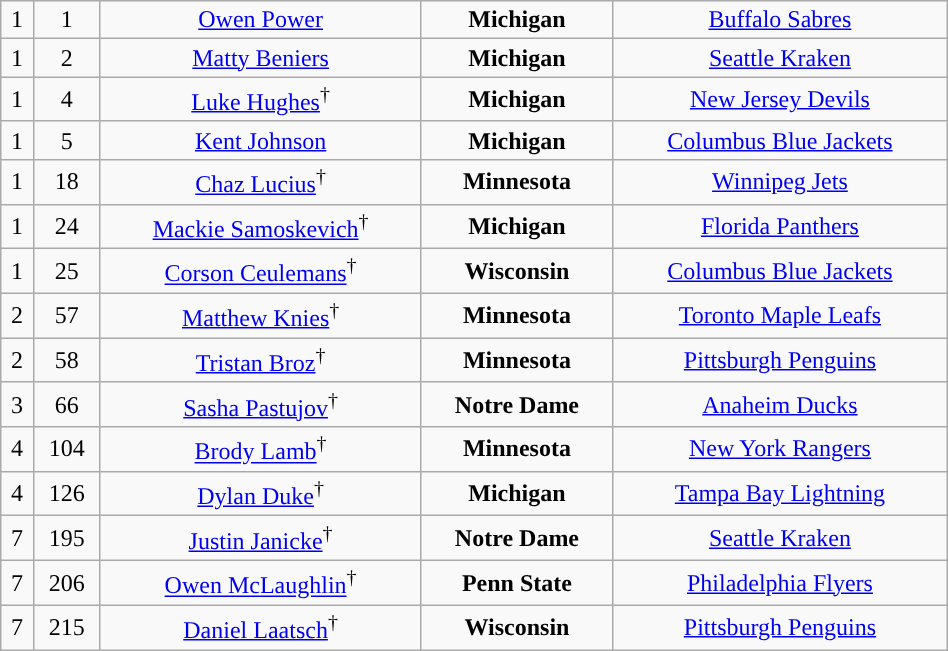<table class="wikitable" width="50%">
<tr align="center" bgcolor="">
<td>1</td>
<td>1</td>
<td><a href='#'>Owen Power</a></td>
<td><strong>Michigan</strong></td>
<td><a href='#'>Buffalo Sabres</a></td>
</tr>
<tr align="center" bgcolor="">
<td>1</td>
<td>2</td>
<td><a href='#'>Matty Beniers</a></td>
<td><strong>Michigan</strong></td>
<td><a href='#'>Seattle Kraken</a></td>
</tr>
<tr align="center" bgcolor="">
<td>1</td>
<td>4</td>
<td><a href='#'>Luke Hughes</a><sup>†</sup></td>
<td><strong>Michigan</strong></td>
<td><a href='#'>New Jersey Devils</a></td>
</tr>
<tr align="center" bgcolor="">
<td>1</td>
<td>5</td>
<td><a href='#'>Kent Johnson</a></td>
<td><strong>Michigan</strong></td>
<td><a href='#'>Columbus Blue Jackets</a></td>
</tr>
<tr align="center" bgcolor="">
<td>1</td>
<td>18</td>
<td><a href='#'>Chaz Lucius</a><sup>†</sup></td>
<td><strong>Minnesota</strong></td>
<td><a href='#'>Winnipeg Jets</a></td>
</tr>
<tr align="center" bgcolor="">
<td>1</td>
<td>24</td>
<td><a href='#'>Mackie Samoskevich</a><sup>†</sup></td>
<td><strong>Michigan</strong></td>
<td><a href='#'>Florida Panthers</a></td>
</tr>
<tr align="center" bgcolor="">
<td>1</td>
<td>25</td>
<td><a href='#'>Corson Ceulemans</a><sup>†</sup></td>
<td><strong>Wisconsin</strong></td>
<td><a href='#'>Columbus Blue Jackets</a></td>
</tr>
<tr align="center" bgcolor="">
<td>2</td>
<td>57</td>
<td><a href='#'>Matthew Knies</a><sup>†</sup></td>
<td><strong>Minnesota</strong></td>
<td><a href='#'>Toronto Maple Leafs</a></td>
</tr>
<tr align="center" bgcolor="">
<td>2</td>
<td>58</td>
<td><a href='#'>Tristan Broz</a><sup>†</sup></td>
<td><strong>Minnesota</strong></td>
<td><a href='#'>Pittsburgh Penguins</a></td>
</tr>
<tr align="center" bgcolor="">
<td>3</td>
<td>66</td>
<td><a href='#'>Sasha Pastujov</a><sup>†</sup></td>
<td><strong>Notre Dame</strong></td>
<td><a href='#'>Anaheim Ducks</a></td>
</tr>
<tr align="center" bgcolor="">
<td>4</td>
<td>104</td>
<td><a href='#'>Brody Lamb</a><sup>†</sup></td>
<td><strong>Minnesota</strong></td>
<td><a href='#'>New York Rangers</a></td>
</tr>
<tr align="center" bgcolor="">
<td>4</td>
<td>126</td>
<td><a href='#'>Dylan Duke</a><sup>†</sup></td>
<td><strong>Michigan</strong></td>
<td><a href='#'>Tampa Bay Lightning</a></td>
</tr>
<tr align="center" bgcolor="">
<td>7</td>
<td>195</td>
<td><a href='#'>Justin Janicke</a><sup>†</sup></td>
<td><strong>Notre Dame</strong></td>
<td><a href='#'>Seattle Kraken</a></td>
</tr>
<tr align="center" bgcolor="">
<td>7</td>
<td>206</td>
<td><a href='#'>Owen McLaughlin</a><sup>†</sup></td>
<td><strong>Penn State</strong></td>
<td><a href='#'>Philadelphia Flyers</a></td>
</tr>
<tr align="center" bgcolor="">
<td>7</td>
<td>215</td>
<td><a href='#'>Daniel Laatsch</a><sup>†</sup></td>
<td><strong>Wisconsin</strong></td>
<td><a href='#'>Pittsburgh Penguins</a></td>
</tr>
</table>
